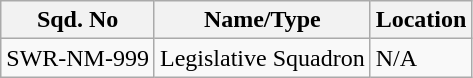<table class="wikitable">
<tr>
<th>Sqd. No</th>
<th>Name/Type</th>
<th>Location</th>
</tr>
<tr>
<td>SWR-NM-999</td>
<td>Legislative Squadron</td>
<td>N/A</td>
</tr>
</table>
